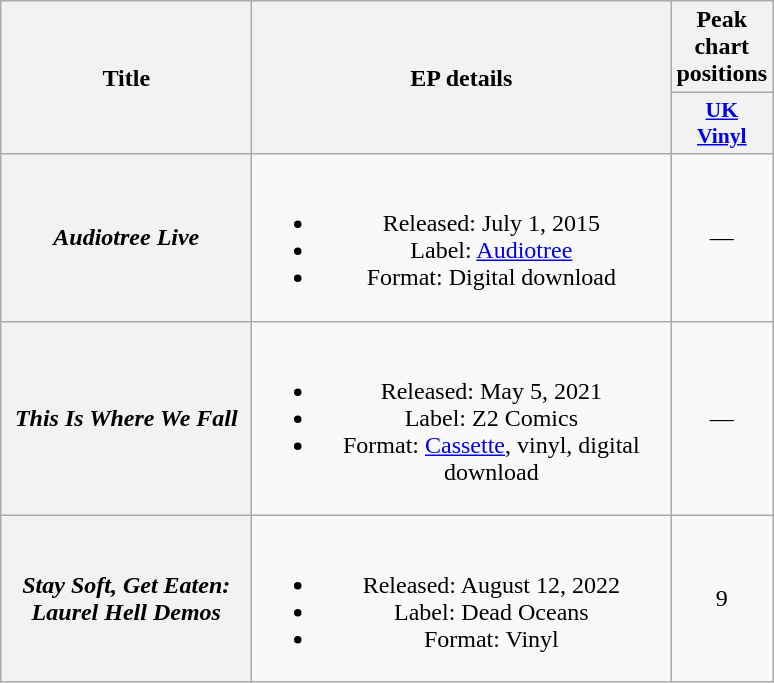<table class="wikitable plainrowheaders" style="text-align:center">
<tr>
<th scope="col" rowspan="2" style="width:10em;">Title</th>
<th scope="col" rowspan="2" style="width:17em;">EP details</th>
<th scope="col" colspan="1">Peak chart positions</th>
</tr>
<tr>
<th scope="col" style="width:3em;font-size:90%;"><a href='#'>UK<br>Vinyl</a><br></th>
</tr>
<tr>
<th scope="row"><em>Audiotree Live</em></th>
<td><br><ul><li>Released: July 1, 2015</li><li>Label: <a href='#'>Audiotree</a></li><li>Format: Digital download</li></ul></td>
<td>—</td>
</tr>
<tr>
<th scope="row"><em>This Is Where We Fall</em></th>
<td><br><ul><li>Released: May 5, 2021</li><li>Label: Z2 Comics</li><li>Format: <a href='#'>Cassette</a>, vinyl, digital download</li></ul></td>
<td>—</td>
</tr>
<tr>
<th scope="row"><em>Stay Soft, Get Eaten: Laurel Hell Demos</em></th>
<td><br><ul><li>Released: August 12, 2022</li><li>Label: Dead Oceans</li><li>Format: Vinyl</li></ul></td>
<td>9</td>
</tr>
</table>
